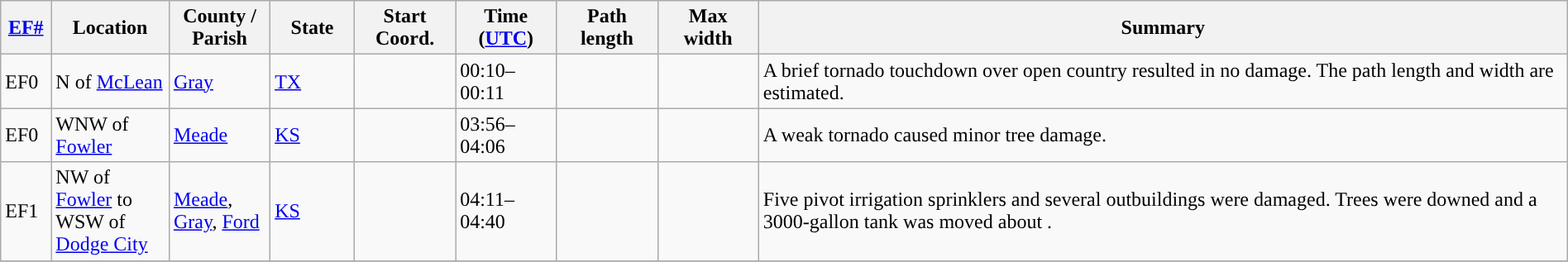<table class="wikitable sortable" style="width:100%;">
<tr>
<th scope="col"  style="width:3%; text-align:center;"><a href='#'>EF#</a></th>
<th scope="col"  style="width:7%; text-align:center;" class="unsortable">Location</th>
<th scope="col"  style="width:6%; text-align:center;" class="unsortable">County / Parish</th>
<th scope="col"  style="width:5%; text-align:center;">State</th>
<th scope="col"  style="width:6%; text-align:center;">Start Coord.</th>
<th scope="col"  style="width:6%; text-align:center;">Time (<a href='#'>UTC</a>)</th>
<th scope="col"  style="width:6%; text-align:center;">Path length</th>
<th scope="col"  style="width:6%; text-align:center;">Max width</th>
<th scope="col" class="unsortable" style="width:48%; text-align:center;">Summary</th>
</tr>
<tr>
<td>EF0</td>
<td>N of <a href='#'>McLean</a></td>
<td><a href='#'>Gray</a></td>
<td><a href='#'>TX</a></td>
<td></td>
<td>00:10–00:11</td>
<td></td>
<td></td>
<td>A brief tornado touchdown over open country resulted in no damage. The path length and width are estimated.</td>
</tr>
<tr>
<td>EF0</td>
<td>WNW of <a href='#'>Fowler</a></td>
<td><a href='#'>Meade</a></td>
<td><a href='#'>KS</a></td>
<td></td>
<td>03:56–04:06</td>
<td></td>
<td></td>
<td>A weak tornado caused minor tree damage.</td>
</tr>
<tr>
<td>EF1</td>
<td>NW of <a href='#'>Fowler</a> to WSW of <a href='#'>Dodge City</a></td>
<td><a href='#'>Meade</a>, <a href='#'>Gray</a>, <a href='#'>Ford</a></td>
<td><a href='#'>KS</a></td>
<td></td>
<td>04:11–04:40</td>
<td></td>
<td></td>
<td>Five pivot irrigation sprinklers and several outbuildings were damaged. Trees were downed and a 3000-gallon tank was moved about .</td>
</tr>
<tr>
</tr>
</table>
